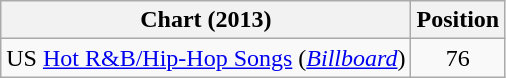<table class="wikitable">
<tr>
<th scope="col">Chart (2013)</th>
<th scope="col">Position</th>
</tr>
<tr>
<td>US <a href='#'>Hot R&B/Hip-Hop Songs</a> (<em><a href='#'>Billboard</a></em>)</td>
<td style="text-align:center;">76</td>
</tr>
</table>
